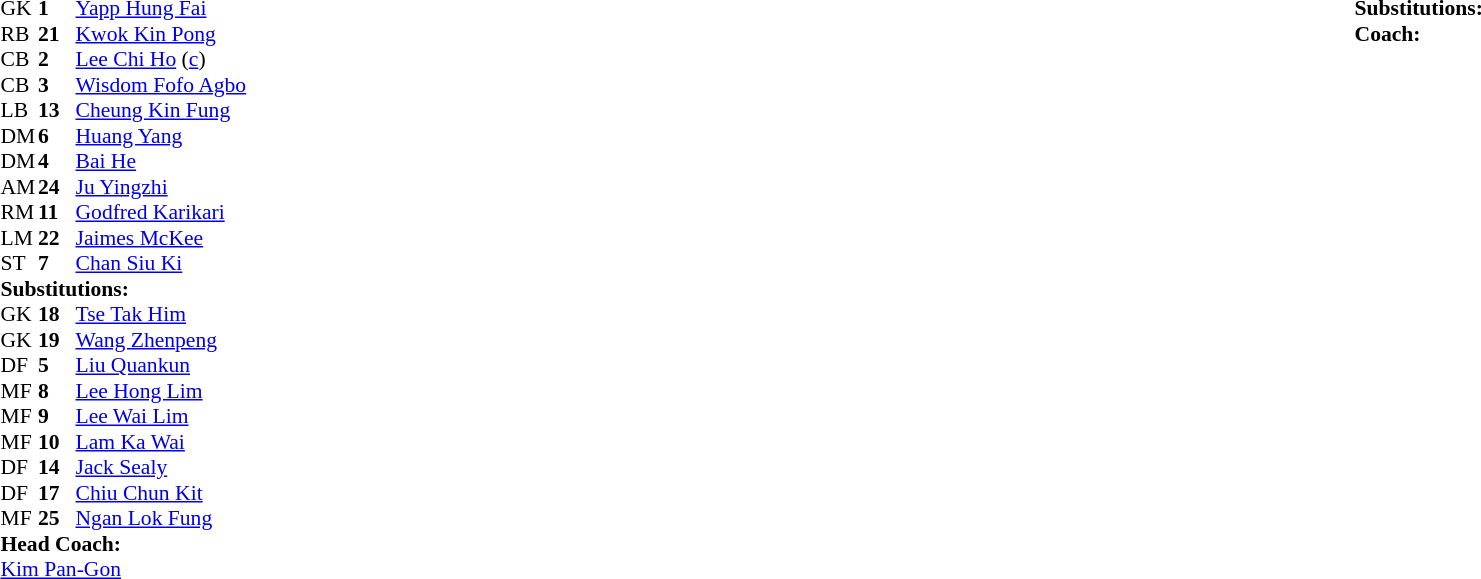<table style="width:100%;">
<tr>
<td style="vertical-align:top; width:50%;"><br><table style="font-size: 90%" cellspacing="0" cellpadding="0">
<tr>
<th width="25"></th>
<th width="25"></th>
</tr>
<tr>
<td>GK</td>
<td><strong>1</strong></td>
<td><a href='#'>Yapp Hung Fai</a></td>
</tr>
<tr>
<td>RB</td>
<td><strong>21</strong></td>
<td><a href='#'>Kwok Kin Pong</a></td>
</tr>
<tr>
<td>CB</td>
<td><strong>2</strong></td>
<td><a href='#'>Lee Chi Ho</a> (<a href='#'>c</a>)</td>
</tr>
<tr>
<td>CB</td>
<td><strong>3</strong></td>
<td><a href='#'>Wisdom Fofo Agbo</a></td>
</tr>
<tr>
<td>LB</td>
<td><strong>13</strong></td>
<td><a href='#'>Cheung Kin Fung</a></td>
<td></td>
<td></td>
</tr>
<tr>
<td>DM</td>
<td><strong>6</strong></td>
<td><a href='#'>Huang Yang</a></td>
<td></td>
<td></td>
</tr>
<tr>
<td>DM</td>
<td><strong>4</strong></td>
<td><a href='#'>Bai He</a></td>
<td></td>
<td></td>
</tr>
<tr>
<td>AM</td>
<td><strong>24</strong></td>
<td><a href='#'>Ju Yingzhi</a></td>
<td></td>
<td></td>
</tr>
<tr>
<td>RM</td>
<td><strong>11</strong></td>
<td><a href='#'>Godfred Karikari</a></td>
<td></td>
<td></td>
</tr>
<tr>
<td>LM</td>
<td><strong>22</strong></td>
<td><a href='#'>Jaimes McKee</a></td>
<td></td>
<td></td>
</tr>
<tr>
<td>ST</td>
<td><strong>7</strong></td>
<td><a href='#'>Chan Siu Ki</a></td>
<td></td>
</tr>
<tr>
<td colspan=3><strong>Substitutions:</strong></td>
</tr>
<tr>
<td>GK</td>
<td><strong>18</strong></td>
<td><a href='#'>Tse Tak Him</a></td>
</tr>
<tr>
<td>GK</td>
<td><strong>19</strong></td>
<td><a href='#'>Wang Zhenpeng</a></td>
</tr>
<tr>
<td>DF</td>
<td><strong>5</strong></td>
<td><a href='#'>Liu Quankun</a></td>
<td></td>
<td></td>
</tr>
<tr>
<td>MF</td>
<td><strong>8</strong></td>
<td><a href='#'>Lee Hong Lim</a></td>
<td></td>
<td></td>
</tr>
<tr>
<td>MF</td>
<td><strong>9</strong></td>
<td><a href='#'>Lee Wai Lim</a></td>
<td></td>
<td></td>
</tr>
<tr>
<td>MF</td>
<td><strong>10</strong></td>
<td><a href='#'>Lam Ka Wai</a></td>
<td></td>
<td></td>
</tr>
<tr>
<td>DF</td>
<td><strong>14</strong></td>
<td><a href='#'>Jack Sealy</a></td>
<td></td>
<td></td>
<td></td>
</tr>
<tr>
<td>DF</td>
<td><strong>17</strong></td>
<td><a href='#'>Chiu Chun Kit</a></td>
</tr>
<tr>
<td>MF</td>
<td><strong>25</strong></td>
<td><a href='#'>Ngan Lok Fung</a></td>
<td></td>
<td></td>
</tr>
<tr>
<td colspan=4><strong>Head Coach:</strong></td>
</tr>
<tr>
<td colspan="4"> <a href='#'>Kim Pan-Gon</a></td>
</tr>
</table>
</td>
<td valign="top"></td>
<td style="vertical-align:top; width:60%;"><br><table cellspacing="0" cellpadding="0" style="font-size:90%; margin:auto;">
<tr>
<th width=25></th>
<th width=25></th>
</tr>
<tr>
<td></td>
<td><strong> </strong></td>
<td></td>
</tr>
<tr>
<td></td>
<td><strong> </strong></td>
<td></td>
</tr>
<tr>
<td></td>
<td><strong> </strong></td>
<td></td>
</tr>
<tr>
<td></td>
<td><strong> </strong></td>
<td></td>
</tr>
<tr>
<td></td>
<td><strong> </strong></td>
<td></td>
</tr>
<tr>
<td></td>
<td><strong> </strong></td>
<td></td>
</tr>
<tr>
<td></td>
<td><strong> </strong></td>
<td></td>
</tr>
<tr>
<td></td>
<td><strong> </strong></td>
<td></td>
</tr>
<tr>
<td></td>
<td><strong> </strong></td>
<td></td>
</tr>
<tr>
<td></td>
<td><strong> </strong></td>
<td></td>
</tr>
<tr>
<td></td>
<td><strong> </strong></td>
<td></td>
</tr>
<tr>
<td colspan=3><strong>Substitutions:</strong></td>
</tr>
<tr>
<td></td>
<td><strong> </strong></td>
<td></td>
</tr>
<tr>
<td></td>
<td><strong> </strong></td>
<td></td>
</tr>
<tr>
<td></td>
<td><strong> </strong></td>
<td></td>
</tr>
<tr>
<td></td>
<td><strong> </strong></td>
<td></td>
</tr>
<tr>
<td></td>
<td><strong> </strong></td>
<td></td>
</tr>
<tr>
<td></td>
<td><strong> </strong></td>
<td></td>
</tr>
<tr>
<td></td>
<td><strong> </strong></td>
<td></td>
</tr>
<tr>
<td colspan=3><strong>Coach:</strong></td>
</tr>
<tr>
<td colspan=4></td>
</tr>
</table>
</td>
</tr>
</table>
